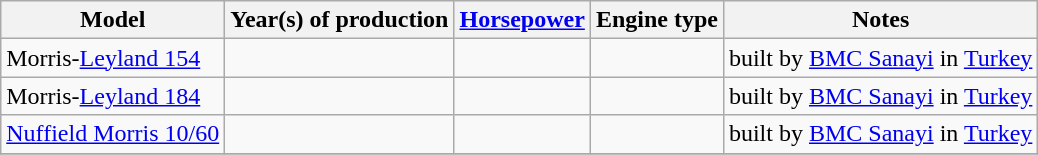<table class="wikitable sortable">
<tr>
<th>Model</th>
<th>Year(s) of production</th>
<th><a href='#'>Horsepower</a></th>
<th>Engine type</th>
<th>Notes</th>
</tr>
<tr>
<td>Morris-<a href='#'>Leyland 154</a></td>
<td></td>
<td></td>
<td></td>
<td>built by <a href='#'>BMC Sanayi</a> in <a href='#'>Turkey</a></td>
</tr>
<tr>
<td>Morris-<a href='#'>Leyland 184</a></td>
<td></td>
<td></td>
<td></td>
<td>built by <a href='#'>BMC Sanayi</a> in <a href='#'>Turkey</a></td>
</tr>
<tr>
<td><a href='#'>Nuffield Morris 10/60</a></td>
<td></td>
<td></td>
<td></td>
<td>built by <a href='#'>BMC Sanayi</a> in <a href='#'>Turkey</a></td>
</tr>
<tr>
</tr>
</table>
